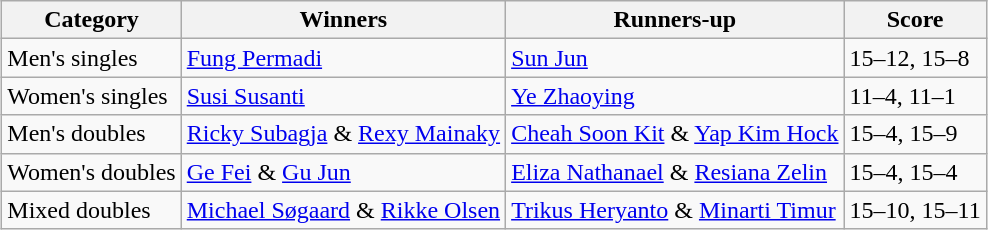<table class=wikitable style="margin:auto;">
<tr>
<th>Category</th>
<th>Winners</th>
<th>Runners-up</th>
<th>Score</th>
</tr>
<tr>
<td>Men's singles</td>
<td> <a href='#'>Fung Permadi</a></td>
<td> <a href='#'>Sun Jun</a></td>
<td>15–12, 15–8</td>
</tr>
<tr>
<td>Women's singles</td>
<td> <a href='#'>Susi Susanti</a></td>
<td> <a href='#'>Ye Zhaoying</a></td>
<td>11–4, 11–1</td>
</tr>
<tr>
<td>Men's doubles</td>
<td> <a href='#'>Ricky Subagja</a> & <a href='#'>Rexy Mainaky</a></td>
<td> <a href='#'>Cheah Soon Kit</a> & <a href='#'>Yap Kim Hock</a></td>
<td>15–4, 15–9</td>
</tr>
<tr>
<td>Women's doubles</td>
<td> <a href='#'>Ge Fei</a> & <a href='#'>Gu Jun</a></td>
<td> <a href='#'>Eliza Nathanael</a> & <a href='#'>Resiana Zelin</a></td>
<td>15–4, 15–4</td>
</tr>
<tr>
<td>Mixed doubles</td>
<td> <a href='#'>Michael Søgaard</a> & <a href='#'>Rikke Olsen</a></td>
<td> <a href='#'>Trikus Heryanto</a> & <a href='#'>Minarti Timur</a></td>
<td>15–10, 15–11</td>
</tr>
</table>
